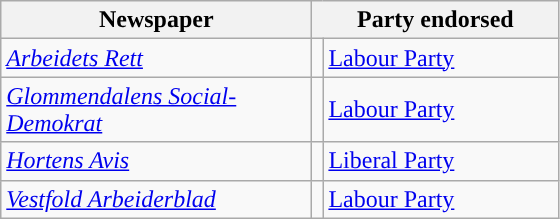<table class="wikitable">
<tr>
<th width=200px>Newspaper</th>
<th colspan=2>Party endorsed</th>
</tr>
<tr>
<td><em><a href='#'>Arbeidets Rett</a></em></td>
<td style="background-color: "></td>
<td width=150px><a href='#'>Labour Party</a></td>
</tr>
<tr>
<td><em><a href='#'>Glommendalens Social-Demokrat</a></em></td>
<td style="background-color: "></td>
<td width="150px"><a href='#'>Labour Party</a></td>
</tr>
<tr>
<td><em><a href='#'>Hortens Avis</a></em></td>
<td style="background-color: "></td>
<td width=150px><a href='#'>Liberal Party</a></td>
</tr>
<tr>
<td><em><a href='#'>Vestfold Arbeiderblad</a></em></td>
<td style="background-color: "></td>
<td width=150px><a href='#'>Labour Party</a></td>
</tr>
</table>
